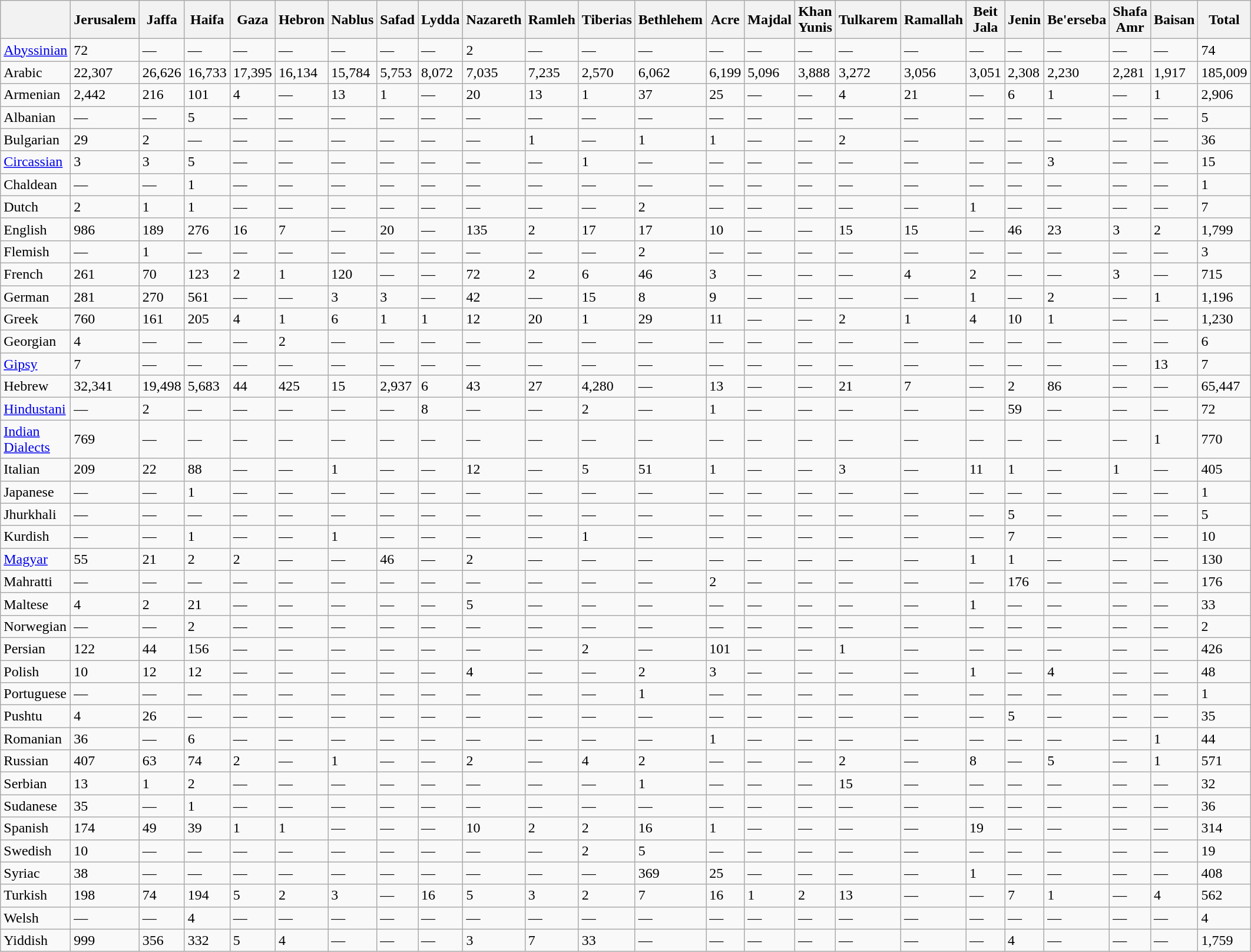<table class="wikitable mw-collapsible mw-collapsed">
<tr>
<th></th>
<th>Jerusalem</th>
<th>Jaffa</th>
<th>Haifa</th>
<th>Gaza</th>
<th>Hebron</th>
<th>Nablus</th>
<th>Safad</th>
<th>Lydda</th>
<th>Nazareth</th>
<th>Ramleh</th>
<th>Tiberias</th>
<th>Bethlehem</th>
<th>Acre</th>
<th>Majdal</th>
<th>Khan Yunis</th>
<th>Tulkarem</th>
<th>Ramallah</th>
<th>Beit Jala</th>
<th>Jenin</th>
<th>Be'erseba</th>
<th>Shafa Amr</th>
<th>Baisan</th>
<th>Total</th>
</tr>
<tr>
<td><a href='#'>Abyssinian</a></td>
<td>72</td>
<td>—</td>
<td>—</td>
<td>—</td>
<td>—</td>
<td>—</td>
<td>—</td>
<td>—</td>
<td>2</td>
<td>—</td>
<td>—</td>
<td>—</td>
<td>—</td>
<td>—</td>
<td>—</td>
<td>—</td>
<td>—</td>
<td>—</td>
<td>—</td>
<td>—</td>
<td>—</td>
<td>—</td>
<td>74</td>
</tr>
<tr>
<td>Arabic</td>
<td>22,307</td>
<td>26,626</td>
<td>16,733</td>
<td>17,395</td>
<td>16,134</td>
<td>15,784</td>
<td>5,753</td>
<td>8,072</td>
<td>7,035</td>
<td>7,235</td>
<td>2,570</td>
<td>6,062</td>
<td>6,199</td>
<td>5,096</td>
<td>3,888</td>
<td>3,272</td>
<td>3,056</td>
<td>3,051</td>
<td>2,308</td>
<td>2,230</td>
<td>2,281</td>
<td>1,917</td>
<td>185,009</td>
</tr>
<tr>
<td>Armenian</td>
<td>2,442</td>
<td>216</td>
<td>101</td>
<td>4</td>
<td>—</td>
<td>13</td>
<td>1</td>
<td>—</td>
<td>20</td>
<td>13</td>
<td>1</td>
<td>37</td>
<td>25</td>
<td>—</td>
<td>—</td>
<td>4</td>
<td>21</td>
<td>—</td>
<td>6</td>
<td>1</td>
<td>—</td>
<td>1</td>
<td>2,906</td>
</tr>
<tr>
<td>Albanian</td>
<td>—</td>
<td>—</td>
<td>5</td>
<td>—</td>
<td>—</td>
<td>—</td>
<td>—</td>
<td>—</td>
<td>—</td>
<td>—</td>
<td>—</td>
<td>—</td>
<td>—</td>
<td>—</td>
<td>—</td>
<td>—</td>
<td>—</td>
<td>—</td>
<td>—</td>
<td>—</td>
<td>—</td>
<td>—</td>
<td>5</td>
</tr>
<tr>
<td>Bulgarian</td>
<td>29</td>
<td>2</td>
<td>—</td>
<td>—</td>
<td>—</td>
<td>—</td>
<td>—</td>
<td>—</td>
<td>—</td>
<td>1</td>
<td>—</td>
<td>1</td>
<td>1</td>
<td>—</td>
<td>—</td>
<td>2</td>
<td>—</td>
<td>—</td>
<td>—</td>
<td>—</td>
<td>—</td>
<td>—</td>
<td>36</td>
</tr>
<tr>
<td><a href='#'>Circassian</a></td>
<td>3</td>
<td>3</td>
<td>5</td>
<td>—</td>
<td>—</td>
<td>—</td>
<td>—</td>
<td>—</td>
<td>—</td>
<td>—</td>
<td>1</td>
<td>—</td>
<td>—</td>
<td>—</td>
<td>—</td>
<td>—</td>
<td>—</td>
<td>—</td>
<td>—</td>
<td>3</td>
<td>—</td>
<td>—</td>
<td>15</td>
</tr>
<tr>
<td>Chaldean</td>
<td>—</td>
<td>—</td>
<td>1</td>
<td>—</td>
<td>—</td>
<td>—</td>
<td>—</td>
<td>—</td>
<td>—</td>
<td>—</td>
<td>—</td>
<td>—</td>
<td>—</td>
<td>—</td>
<td>—</td>
<td>—</td>
<td>—</td>
<td>—</td>
<td>—</td>
<td>—</td>
<td>—</td>
<td>—</td>
<td>1</td>
</tr>
<tr>
<td>Dutch</td>
<td>2</td>
<td>1</td>
<td>1</td>
<td>—</td>
<td>—</td>
<td>—</td>
<td>—</td>
<td>—</td>
<td>—</td>
<td>—</td>
<td>—</td>
<td>2</td>
<td>—</td>
<td>—</td>
<td>—</td>
<td>—</td>
<td>—</td>
<td>1</td>
<td>—</td>
<td>—</td>
<td>—</td>
<td>—</td>
<td>7</td>
</tr>
<tr>
<td>English</td>
<td>986</td>
<td>189</td>
<td>276</td>
<td>16</td>
<td>7</td>
<td>—</td>
<td>20</td>
<td>—</td>
<td>135</td>
<td>2</td>
<td>17</td>
<td>17</td>
<td>10</td>
<td>—</td>
<td>—</td>
<td>15</td>
<td>15</td>
<td>—</td>
<td>46</td>
<td>23</td>
<td>3</td>
<td>2</td>
<td>1,799</td>
</tr>
<tr>
<td>Flemish</td>
<td>—</td>
<td>1</td>
<td>—</td>
<td>—</td>
<td>—</td>
<td>—</td>
<td>—</td>
<td>—</td>
<td>—</td>
<td>—</td>
<td>—</td>
<td>2</td>
<td>—</td>
<td>—</td>
<td>—</td>
<td>—</td>
<td>—</td>
<td>—</td>
<td>—</td>
<td>—</td>
<td>—</td>
<td>—</td>
<td>3</td>
</tr>
<tr>
<td>French</td>
<td>261</td>
<td>70</td>
<td>123</td>
<td>2</td>
<td>1</td>
<td>120</td>
<td>—</td>
<td>—</td>
<td>72</td>
<td>2</td>
<td>6</td>
<td>46</td>
<td>3</td>
<td>—</td>
<td>—</td>
<td>—</td>
<td>4</td>
<td>2</td>
<td>—</td>
<td>—</td>
<td>3</td>
<td>—</td>
<td>715</td>
</tr>
<tr>
<td>German</td>
<td>281</td>
<td>270</td>
<td>561</td>
<td>—</td>
<td>—</td>
<td>3</td>
<td>3</td>
<td>—</td>
<td>42</td>
<td>—</td>
<td>15</td>
<td>8</td>
<td>9</td>
<td>—</td>
<td>—</td>
<td>—</td>
<td>—</td>
<td>1</td>
<td>—</td>
<td>2</td>
<td>—</td>
<td>1</td>
<td>1,196</td>
</tr>
<tr>
<td>Greek</td>
<td>760</td>
<td>161</td>
<td>205</td>
<td>4</td>
<td>1</td>
<td>6</td>
<td>1</td>
<td>1</td>
<td>12</td>
<td>20</td>
<td>1</td>
<td>29</td>
<td>11</td>
<td>—</td>
<td>—</td>
<td>2</td>
<td>1</td>
<td>4</td>
<td>10</td>
<td>1</td>
<td>—</td>
<td>—</td>
<td>1,230</td>
</tr>
<tr>
<td>Georgian</td>
<td>4</td>
<td>—</td>
<td>—</td>
<td>—</td>
<td>2</td>
<td>—</td>
<td>—</td>
<td>—</td>
<td>—</td>
<td>—</td>
<td>—</td>
<td>—</td>
<td>—</td>
<td>—</td>
<td>—</td>
<td>—</td>
<td>—</td>
<td>—</td>
<td>—</td>
<td>—</td>
<td>—</td>
<td>—</td>
<td>6</td>
</tr>
<tr>
<td><a href='#'>Gipsy</a></td>
<td>7</td>
<td>—</td>
<td>—</td>
<td>—</td>
<td>—</td>
<td>—</td>
<td>—</td>
<td>—</td>
<td>—</td>
<td>—</td>
<td>—</td>
<td>—</td>
<td>—</td>
<td>—</td>
<td>—</td>
<td>—</td>
<td>—</td>
<td>—</td>
<td>—</td>
<td>—</td>
<td>—</td>
<td>13</td>
<td>7</td>
</tr>
<tr>
<td>Hebrew</td>
<td>32,341</td>
<td>19,498</td>
<td>5,683</td>
<td>44</td>
<td>425</td>
<td>15</td>
<td>2,937</td>
<td>6</td>
<td>43</td>
<td>27</td>
<td>4,280</td>
<td>—</td>
<td>13</td>
<td>—</td>
<td>—</td>
<td>21</td>
<td>7</td>
<td>—</td>
<td>2</td>
<td>86</td>
<td>—</td>
<td>—</td>
<td>65,447</td>
</tr>
<tr>
<td><a href='#'>Hindustani</a></td>
<td>—</td>
<td>2</td>
<td>—</td>
<td>—</td>
<td>—</td>
<td>—</td>
<td>—</td>
<td>8</td>
<td>—</td>
<td>—</td>
<td>2</td>
<td>—</td>
<td>1</td>
<td>—</td>
<td>—</td>
<td>—</td>
<td>—</td>
<td>—</td>
<td>59</td>
<td>—</td>
<td>—</td>
<td>—</td>
<td>72</td>
</tr>
<tr>
<td><a href='#'>Indian Dialects</a></td>
<td>769</td>
<td>—</td>
<td>—</td>
<td>—</td>
<td>—</td>
<td>—</td>
<td>—</td>
<td>—</td>
<td>—</td>
<td>—</td>
<td>—</td>
<td>—</td>
<td>—</td>
<td>—</td>
<td>—</td>
<td>—</td>
<td>—</td>
<td>—</td>
<td>—</td>
<td>—</td>
<td>—</td>
<td>1</td>
<td>770</td>
</tr>
<tr>
<td>Italian</td>
<td>209</td>
<td>22</td>
<td>88</td>
<td>—</td>
<td>—</td>
<td>1</td>
<td>—</td>
<td>—</td>
<td>12</td>
<td>—</td>
<td>5</td>
<td>51</td>
<td>1</td>
<td>—</td>
<td>—</td>
<td>3</td>
<td>—</td>
<td>11</td>
<td>1</td>
<td>—</td>
<td>1</td>
<td>—</td>
<td>405</td>
</tr>
<tr>
<td>Japanese</td>
<td>—</td>
<td>—</td>
<td>1</td>
<td>—</td>
<td>—</td>
<td>—</td>
<td>—</td>
<td>—</td>
<td>—</td>
<td>—</td>
<td>—</td>
<td>—</td>
<td>—</td>
<td>—</td>
<td>—</td>
<td>—</td>
<td>—</td>
<td>—</td>
<td>—</td>
<td>—</td>
<td>—</td>
<td>—</td>
<td>1</td>
</tr>
<tr>
<td>Jhurkhali</td>
<td>—</td>
<td>—</td>
<td>—</td>
<td>—</td>
<td>—</td>
<td>—</td>
<td>—</td>
<td>—</td>
<td>—</td>
<td>—</td>
<td>—</td>
<td>—</td>
<td>—</td>
<td>—</td>
<td>—</td>
<td>—</td>
<td>—</td>
<td>—</td>
<td>5</td>
<td>—</td>
<td>—</td>
<td>—</td>
<td>5</td>
</tr>
<tr>
<td>Kurdish</td>
<td>—</td>
<td>—</td>
<td>1</td>
<td>—</td>
<td>—</td>
<td>1</td>
<td>—</td>
<td>—</td>
<td>—</td>
<td>—</td>
<td>1</td>
<td>—</td>
<td>—</td>
<td>—</td>
<td>—</td>
<td>—</td>
<td>—</td>
<td>—</td>
<td>7</td>
<td>—</td>
<td>—</td>
<td>—</td>
<td>10</td>
</tr>
<tr>
<td><a href='#'>Magyar</a></td>
<td>55</td>
<td>21</td>
<td>2</td>
<td>2</td>
<td>—</td>
<td>—</td>
<td>46</td>
<td>—</td>
<td>2</td>
<td>—</td>
<td>—</td>
<td>—</td>
<td>—</td>
<td>—</td>
<td>—</td>
<td>—</td>
<td>—</td>
<td>1</td>
<td>1</td>
<td>—</td>
<td>—</td>
<td>—</td>
<td>130</td>
</tr>
<tr>
<td>Mahratti</td>
<td>—</td>
<td>—</td>
<td>—</td>
<td>—</td>
<td>—</td>
<td>—</td>
<td>—</td>
<td>—</td>
<td>—</td>
<td>—</td>
<td>—</td>
<td>—</td>
<td>2</td>
<td>—</td>
<td>—</td>
<td>—</td>
<td>—</td>
<td>—</td>
<td>176</td>
<td>—</td>
<td>—</td>
<td>—</td>
<td>176</td>
</tr>
<tr>
<td>Maltese</td>
<td>4</td>
<td>2</td>
<td>21</td>
<td>—</td>
<td>—</td>
<td>—</td>
<td>—</td>
<td>—</td>
<td>5</td>
<td>—</td>
<td>—</td>
<td>—</td>
<td>—</td>
<td>—</td>
<td>—</td>
<td>—</td>
<td>—</td>
<td>1</td>
<td>—</td>
<td>—</td>
<td>—</td>
<td>—</td>
<td>33</td>
</tr>
<tr>
<td>Norwegian</td>
<td>—</td>
<td>—</td>
<td>2</td>
<td>—</td>
<td>—</td>
<td>—</td>
<td>—</td>
<td>—</td>
<td>—</td>
<td>—</td>
<td>—</td>
<td>—</td>
<td>—</td>
<td>—</td>
<td>—</td>
<td>—</td>
<td>—</td>
<td>—</td>
<td>—</td>
<td>—</td>
<td>—</td>
<td>—</td>
<td>2</td>
</tr>
<tr>
<td>Persian</td>
<td>122</td>
<td>44</td>
<td>156</td>
<td>—</td>
<td>—</td>
<td>—</td>
<td>—</td>
<td>—</td>
<td>—</td>
<td>—</td>
<td>2</td>
<td>—</td>
<td>101</td>
<td>—</td>
<td>—</td>
<td>1</td>
<td>—</td>
<td>—</td>
<td>—</td>
<td>—</td>
<td>—</td>
<td>—</td>
<td>426</td>
</tr>
<tr>
<td>Polish</td>
<td>10</td>
<td>12</td>
<td>12</td>
<td>—</td>
<td>—</td>
<td>—</td>
<td>—</td>
<td>—</td>
<td>4</td>
<td>—</td>
<td>—</td>
<td>2</td>
<td>3</td>
<td>—</td>
<td>—</td>
<td>—</td>
<td>—</td>
<td>1</td>
<td>—</td>
<td>4</td>
<td>—</td>
<td>—</td>
<td>48</td>
</tr>
<tr>
<td>Portuguese</td>
<td>—</td>
<td>—</td>
<td>—</td>
<td>—</td>
<td>—</td>
<td>—</td>
<td>—</td>
<td>—</td>
<td>—</td>
<td>—</td>
<td>—</td>
<td>1</td>
<td>—</td>
<td>—</td>
<td>—</td>
<td>—</td>
<td>—</td>
<td>—</td>
<td>—</td>
<td>—</td>
<td>—</td>
<td>—</td>
<td>1</td>
</tr>
<tr>
<td>Pushtu</td>
<td>4</td>
<td>26</td>
<td>—</td>
<td>—</td>
<td>—</td>
<td>—</td>
<td>—</td>
<td>—</td>
<td>—</td>
<td>—</td>
<td>—</td>
<td>—</td>
<td>—</td>
<td>—</td>
<td>—</td>
<td>—</td>
<td>—</td>
<td>—</td>
<td>5</td>
<td>—</td>
<td>—</td>
<td>—</td>
<td>35</td>
</tr>
<tr>
<td>Romanian</td>
<td>36</td>
<td>—</td>
<td>6</td>
<td>—</td>
<td>—</td>
<td>—</td>
<td>—</td>
<td>—</td>
<td>—</td>
<td>—</td>
<td>—</td>
<td>—</td>
<td>1</td>
<td>—</td>
<td>—</td>
<td>—</td>
<td>—</td>
<td>—</td>
<td>—</td>
<td>—</td>
<td>—</td>
<td>1</td>
<td>44</td>
</tr>
<tr>
<td>Russian</td>
<td>407</td>
<td>63</td>
<td>74</td>
<td>2</td>
<td>—</td>
<td>1</td>
<td>—</td>
<td>—</td>
<td>2</td>
<td>—</td>
<td>4</td>
<td>2</td>
<td>—</td>
<td>—</td>
<td>—</td>
<td>2</td>
<td>—</td>
<td>8</td>
<td>—</td>
<td>5</td>
<td>—</td>
<td>1</td>
<td>571</td>
</tr>
<tr>
<td>Serbian</td>
<td>13</td>
<td>1</td>
<td>2</td>
<td>—</td>
<td>—</td>
<td>—</td>
<td>—</td>
<td>—</td>
<td>—</td>
<td>—</td>
<td>—</td>
<td>1</td>
<td>—</td>
<td>—</td>
<td>—</td>
<td>15</td>
<td>—</td>
<td>—</td>
<td>—</td>
<td>—</td>
<td>—</td>
<td>—</td>
<td>32</td>
</tr>
<tr>
<td>Sudanese</td>
<td>35</td>
<td>—</td>
<td>1</td>
<td>—</td>
<td>—</td>
<td>—</td>
<td>—</td>
<td>—</td>
<td>—</td>
<td>—</td>
<td>—</td>
<td>—</td>
<td>—</td>
<td>—</td>
<td>—</td>
<td>—</td>
<td>—</td>
<td>—</td>
<td>—</td>
<td>—</td>
<td>—</td>
<td>—</td>
<td>36</td>
</tr>
<tr>
<td>Spanish</td>
<td>174</td>
<td>49</td>
<td>39</td>
<td>1</td>
<td>1</td>
<td>—</td>
<td>—</td>
<td>—</td>
<td>10</td>
<td>2</td>
<td>2</td>
<td>16</td>
<td>1</td>
<td>—</td>
<td>—</td>
<td>—</td>
<td>—</td>
<td>19</td>
<td>—</td>
<td>—</td>
<td>—</td>
<td>—</td>
<td>314</td>
</tr>
<tr>
<td>Swedish</td>
<td>10</td>
<td>—</td>
<td>—</td>
<td>—</td>
<td>—</td>
<td>—</td>
<td>—</td>
<td>—</td>
<td>—</td>
<td>—</td>
<td>2</td>
<td>5</td>
<td>—</td>
<td>—</td>
<td>—</td>
<td>—</td>
<td>—</td>
<td>—</td>
<td>—</td>
<td>—</td>
<td>—</td>
<td>—</td>
<td>19</td>
</tr>
<tr>
<td>Syriac</td>
<td>38</td>
<td>—</td>
<td>—</td>
<td>—</td>
<td>—</td>
<td>—</td>
<td>—</td>
<td>—</td>
<td>—</td>
<td>—</td>
<td>—</td>
<td>369</td>
<td>25</td>
<td>—</td>
<td>—</td>
<td>—</td>
<td>—</td>
<td>1</td>
<td>—</td>
<td>—</td>
<td>—</td>
<td>—</td>
<td>408</td>
</tr>
<tr>
<td>Turkish</td>
<td>198</td>
<td>74</td>
<td>194</td>
<td>5</td>
<td>2</td>
<td>3</td>
<td>—</td>
<td>16</td>
<td>5</td>
<td>3</td>
<td>2</td>
<td>7</td>
<td>16</td>
<td>1</td>
<td>2</td>
<td>13</td>
<td>—</td>
<td>—</td>
<td>7</td>
<td>1</td>
<td>—</td>
<td>4</td>
<td>562</td>
</tr>
<tr>
<td>Welsh</td>
<td>—</td>
<td>—</td>
<td>4</td>
<td>—</td>
<td>—</td>
<td>—</td>
<td>—</td>
<td>—</td>
<td>—</td>
<td>—</td>
<td>—</td>
<td>—</td>
<td>—</td>
<td>—</td>
<td>—</td>
<td>—</td>
<td>—</td>
<td>—</td>
<td>—</td>
<td>—</td>
<td>—</td>
<td>—</td>
<td>4</td>
</tr>
<tr>
<td>Yiddish</td>
<td>999</td>
<td>356</td>
<td>332</td>
<td>5</td>
<td>4</td>
<td>—</td>
<td>—</td>
<td>—</td>
<td>3</td>
<td>7</td>
<td>33</td>
<td>—</td>
<td>—</td>
<td>—</td>
<td>—</td>
<td>—</td>
<td>—</td>
<td>—</td>
<td>4</td>
<td>—</td>
<td>—</td>
<td>—</td>
<td>1,759</td>
</tr>
</table>
